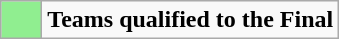<table class="wikitable" style="text-align: center;">
<tr>
<td bgcolor=lightgreen style="width: 20px;"></td>
<td><strong>Teams qualified to the Final</strong></td>
</tr>
</table>
